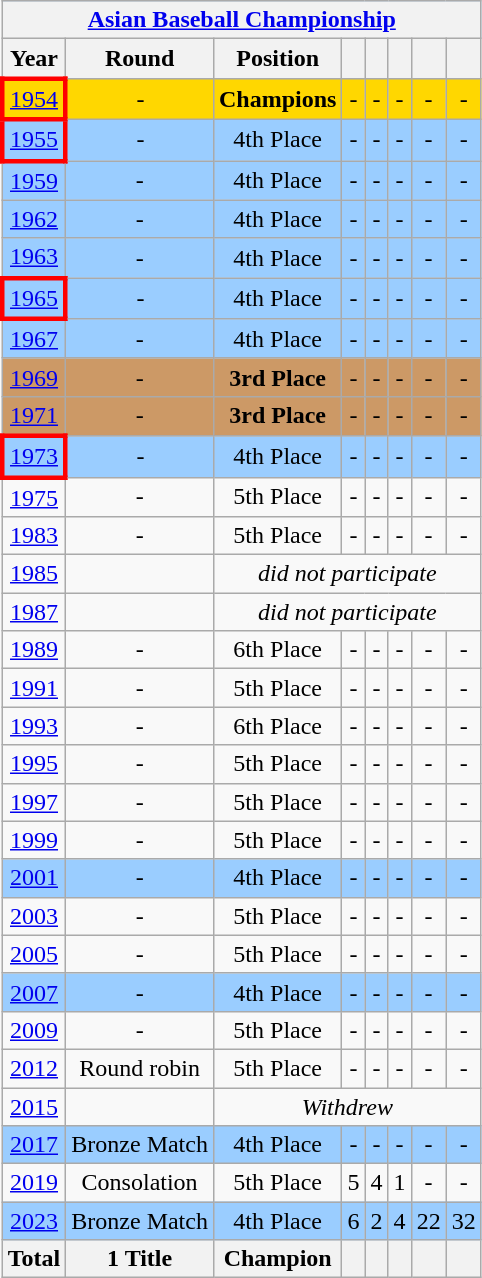<table class="wikitable" style="text-align: center;">
<tr bgcolor=#9acdff>
<th colspan=9><a href='#'>Asian Baseball Championship</a></th>
</tr>
<tr>
<th>Year</th>
<th>Round</th>
<th>Position</th>
<th></th>
<th></th>
<th></th>
<th></th>
<th></th>
</tr>
<tr bgcolor=gold>
<td style="border: 3px solid red"> <a href='#'>1954</a></td>
<td>-</td>
<td><strong>Champions</strong></td>
<td>-</td>
<td>-</td>
<td>-</td>
<td>-</td>
<td>-</td>
</tr>
<tr bgcolor=#9acdff>
<td style="border: 3px solid red"> <a href='#'>1955</a></td>
<td>-</td>
<td>4th Place</td>
<td>-</td>
<td>-</td>
<td>-</td>
<td>-</td>
<td>-</td>
</tr>
<tr bgcolor=#9acdff>
<td> <a href='#'>1959</a></td>
<td>-</td>
<td>4th Place</td>
<td>-</td>
<td>-</td>
<td>-</td>
<td>-</td>
<td>-</td>
</tr>
<tr bgcolor=#9acdff>
<td> <a href='#'>1962</a></td>
<td>-</td>
<td>4th Place</td>
<td>-</td>
<td>-</td>
<td>-</td>
<td>-</td>
<td>-</td>
</tr>
<tr bgcolor=#9acdff>
<td> <a href='#'>1963</a></td>
<td>-</td>
<td>4th Place</td>
<td>-</td>
<td>-</td>
<td>-</td>
<td>-</td>
<td>-</td>
</tr>
<tr bgcolor=#9acdff>
<td style="border: 3px solid red"> <a href='#'>1965</a></td>
<td>-</td>
<td>4th Place</td>
<td>-</td>
<td>-</td>
<td>-</td>
<td>-</td>
<td>-</td>
</tr>
<tr bgcolor=#9acdff>
<td> <a href='#'>1967</a></td>
<td>-</td>
<td>4th Place</td>
<td>-</td>
<td>-</td>
<td>-</td>
<td>-</td>
<td>-</td>
</tr>
<tr bgcolor=cc9966>
<td> <a href='#'>1969</a></td>
<td>-</td>
<td><strong>3rd Place</strong></td>
<td>-</td>
<td>-</td>
<td>-</td>
<td>-</td>
<td>-</td>
</tr>
<tr bgcolor=cc9966>
<td> <a href='#'>1971</a></td>
<td>-</td>
<td><strong>3rd Place</strong></td>
<td>-</td>
<td>-</td>
<td>-</td>
<td>-</td>
<td>-</td>
</tr>
<tr bgcolor=#9acdff>
<td style="border: 3px solid red"> <a href='#'>1973</a></td>
<td>-</td>
<td>4th Place</td>
<td>-</td>
<td>-</td>
<td>-</td>
<td>-</td>
<td>-</td>
</tr>
<tr>
<td> <a href='#'>1975</a></td>
<td>-</td>
<td>5th Place</td>
<td>-</td>
<td>-</td>
<td>-</td>
<td>-</td>
<td>-</td>
</tr>
<tr>
<td> <a href='#'>1983</a></td>
<td>-</td>
<td>5th Place</td>
<td>-</td>
<td>-</td>
<td>-</td>
<td>-</td>
<td>-</td>
</tr>
<tr>
<td> <a href='#'>1985</a></td>
<td></td>
<td colspan=6><em>did not participate</em></td>
</tr>
<tr>
<td> <a href='#'>1987</a></td>
<td></td>
<td colspan=6><em>did not participate</em></td>
</tr>
<tr>
<td> <a href='#'>1989</a></td>
<td>-</td>
<td>6th Place</td>
<td>-</td>
<td>-</td>
<td>-</td>
<td>-</td>
<td>-</td>
</tr>
<tr>
<td> <a href='#'>1991</a></td>
<td>-</td>
<td>5th Place</td>
<td>-</td>
<td>-</td>
<td>-</td>
<td>-</td>
<td>-</td>
</tr>
<tr>
<td> <a href='#'>1993</a></td>
<td>-</td>
<td>6th Place</td>
<td>-</td>
<td>-</td>
<td>-</td>
<td>-</td>
<td>-</td>
</tr>
<tr>
<td> <a href='#'>1995</a></td>
<td>-</td>
<td>5th Place</td>
<td>-</td>
<td>-</td>
<td>-</td>
<td>-</td>
<td>-</td>
</tr>
<tr>
<td> <a href='#'>1997</a></td>
<td>-</td>
<td>5th Place</td>
<td>-</td>
<td>-</td>
<td>-</td>
<td>-</td>
<td>-</td>
</tr>
<tr>
<td> <a href='#'>1999</a></td>
<td>-</td>
<td>5th Place</td>
<td>-</td>
<td>-</td>
<td>-</td>
<td>-</td>
<td>-</td>
</tr>
<tr bgcolor=#9acdff>
<td> <a href='#'>2001</a></td>
<td>-</td>
<td>4th Place</td>
<td>-</td>
<td>-</td>
<td>-</td>
<td>-</td>
<td>-</td>
</tr>
<tr>
<td> <a href='#'>2003</a></td>
<td>-</td>
<td>5th Place</td>
<td>-</td>
<td>-</td>
<td>-</td>
<td>-</td>
<td>-</td>
</tr>
<tr>
<td> <a href='#'>2005</a></td>
<td>-</td>
<td>5th Place</td>
<td>-</td>
<td>-</td>
<td>-</td>
<td>-</td>
<td>-</td>
</tr>
<tr bgcolor=#9acdff>
<td> <a href='#'>2007</a></td>
<td>-</td>
<td>4th Place</td>
<td>-</td>
<td>-</td>
<td>-</td>
<td>-</td>
<td>-</td>
</tr>
<tr>
<td> <a href='#'>2009</a></td>
<td>-</td>
<td>5th Place</td>
<td>-</td>
<td>-</td>
<td>-</td>
<td>-</td>
<td>-</td>
</tr>
<tr>
<td> <a href='#'>2012</a></td>
<td>Round robin</td>
<td>5th Place</td>
<td>-</td>
<td>-</td>
<td>-</td>
<td>-</td>
<td>-</td>
</tr>
<tr>
<td> <a href='#'>2015</a></td>
<td></td>
<td colspan=6><em>Withdrew</em></td>
</tr>
<tr bgcolor=#9acdff>
<td> <a href='#'>2017</a></td>
<td>Bronze Match</td>
<td>4th Place</td>
<td>-</td>
<td>-</td>
<td>-</td>
<td>-</td>
<td>-</td>
</tr>
<tr>
<td> <a href='#'>2019</a></td>
<td>Consolation</td>
<td>5th Place</td>
<td>5</td>
<td>4</td>
<td>1</td>
<td>-</td>
<td>-</td>
</tr>
<tr bgcolor=#9acdff>
<td> <a href='#'>2023</a></td>
<td>Bronze Match</td>
<td>4th Place</td>
<td>6</td>
<td>2</td>
<td>4</td>
<td>22</td>
<td>32</td>
</tr>
<tr>
<th>Total</th>
<th>1 Title</th>
<th><strong>Champion</strong></th>
<th></th>
<th></th>
<th></th>
<th></th>
<th></th>
</tr>
</table>
